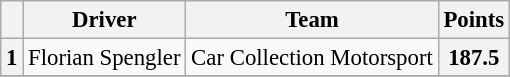<table class="wikitable" style="font-size: 95%;">
<tr>
<th></th>
<th>Driver</th>
<th>Team</th>
<th>Points</th>
</tr>
<tr>
<th>1</th>
<td> Florian Spengler</td>
<td> Car Collection Motorsport</td>
<th>187.5</th>
</tr>
<tr>
</tr>
</table>
